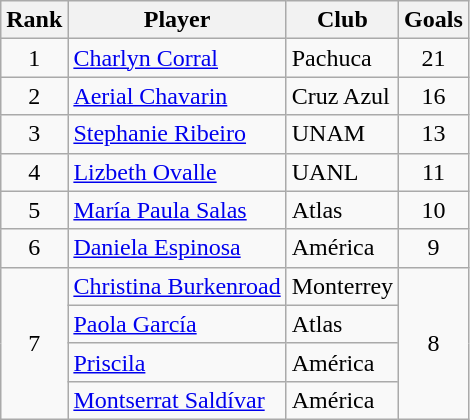<table class="wikitable">
<tr>
<th>Rank</th>
<th>Player</th>
<th>Club</th>
<th>Goals</th>
</tr>
<tr>
<td align=center rowspan=1>1</td>
<td> <a href='#'>Charlyn Corral</a></td>
<td>Pachuca</td>
<td align=center rowspan=1>21</td>
</tr>
<tr>
<td align=center rowspan=1>2</td>
<td> <a href='#'>Aerial Chavarin</a></td>
<td>Cruz Azul</td>
<td align=center rowspan=1>16</td>
</tr>
<tr>
<td align=center rowspan=1>3</td>
<td> <a href='#'>Stephanie Ribeiro</a></td>
<td>UNAM</td>
<td align=center rowspan=1>13</td>
</tr>
<tr>
<td align=center rowspan=1>4</td>
<td> <a href='#'>Lizbeth Ovalle</a></td>
<td>UANL</td>
<td align=center rowspan=1>11</td>
</tr>
<tr>
<td align=center rowspan=1>5</td>
<td> <a href='#'>María Paula Salas</a></td>
<td>Atlas</td>
<td align=center rowspan=1>10</td>
</tr>
<tr>
<td align=center rowspan=1>6</td>
<td> <a href='#'>Daniela Espinosa</a></td>
<td>América</td>
<td align=center rowspan=1>9</td>
</tr>
<tr>
<td align=center rowspan=4>7</td>
<td> <a href='#'>Christina Burkenroad</a></td>
<td>Monterrey</td>
<td align=center rowspan=4>8</td>
</tr>
<tr>
<td> <a href='#'>Paola García</a></td>
<td>Atlas</td>
</tr>
<tr>
<td> <a href='#'>Priscila</a></td>
<td>América</td>
</tr>
<tr>
<td> <a href='#'>Montserrat Saldívar</a></td>
<td>América</td>
</tr>
</table>
